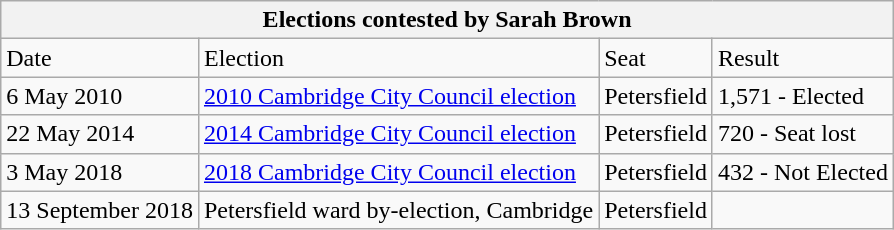<table class="wikitable sortable mw-collapsible mw-collapsed">
<tr>
<th colspan="4">Elections contested by Sarah Brown</th>
</tr>
<tr>
<td>Date</td>
<td>Election</td>
<td>Seat</td>
<td>Result</td>
</tr>
<tr>
<td>6 May 2010</td>
<td><a href='#'>2010 Cambridge City Council election</a></td>
<td>Petersfield</td>
<td>1,571 - Elected</td>
</tr>
<tr>
<td>22 May 2014</td>
<td><a href='#'>2014 Cambridge City Council election</a></td>
<td>Petersfield</td>
<td>720 - Seat lost</td>
</tr>
<tr>
<td>3 May 2018</td>
<td><a href='#'>2018 Cambridge City Council election</a></td>
<td>Petersfield</td>
<td>432 - Not Elected</td>
</tr>
<tr>
<td>13 September 2018</td>
<td>Petersfield ward by-election, Cambridge</td>
<td>Petersfield</td>
<td></td>
</tr>
</table>
